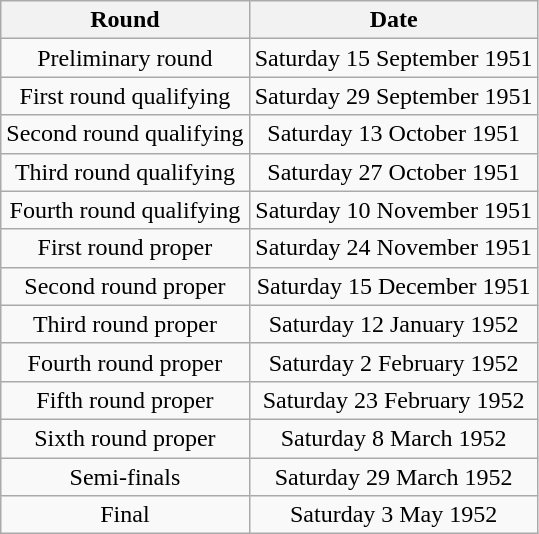<table class="wikitable" style="text-align: center">
<tr>
<th>Round</th>
<th>Date</th>
</tr>
<tr>
<td>Preliminary round</td>
<td>Saturday 15 September 1951</td>
</tr>
<tr>
<td>First round qualifying</td>
<td>Saturday 29 September 1951</td>
</tr>
<tr>
<td>Second round qualifying</td>
<td>Saturday 13 October 1951</td>
</tr>
<tr>
<td>Third round qualifying</td>
<td>Saturday 27 October 1951</td>
</tr>
<tr>
<td>Fourth round qualifying</td>
<td>Saturday 10 November 1951</td>
</tr>
<tr>
<td>First round proper</td>
<td>Saturday 24 November 1951</td>
</tr>
<tr>
<td>Second round proper</td>
<td>Saturday 15 December 1951</td>
</tr>
<tr>
<td>Third round proper</td>
<td>Saturday 12 January 1952</td>
</tr>
<tr>
<td>Fourth round proper</td>
<td>Saturday 2 February 1952</td>
</tr>
<tr>
<td>Fifth round proper</td>
<td>Saturday 23 February 1952</td>
</tr>
<tr>
<td>Sixth round proper</td>
<td>Saturday 8 March 1952</td>
</tr>
<tr>
<td>Semi-finals</td>
<td>Saturday 29 March 1952</td>
</tr>
<tr>
<td>Final</td>
<td>Saturday 3 May 1952</td>
</tr>
</table>
